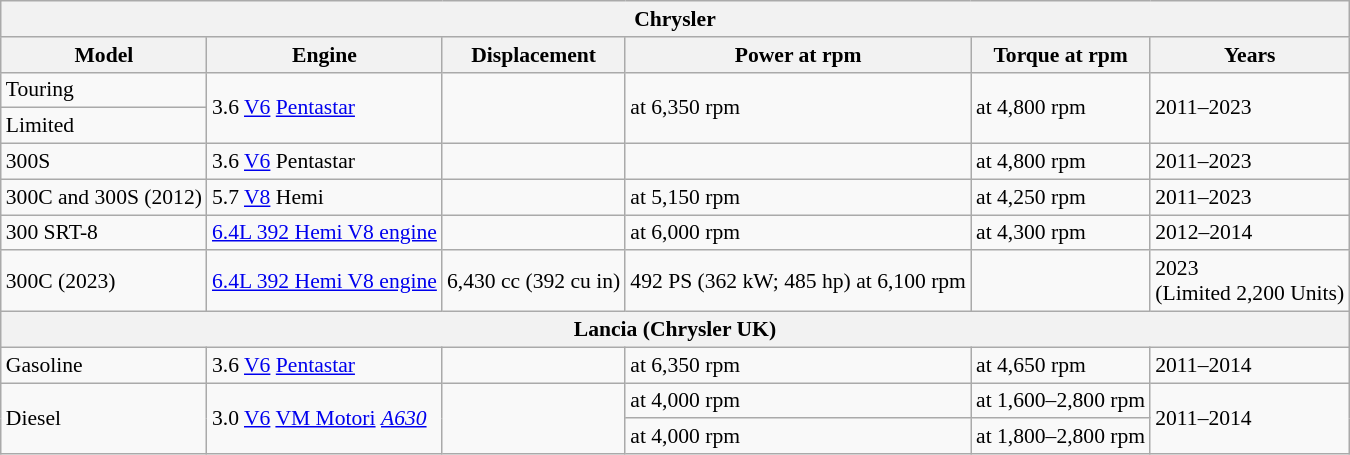<table class="wikitable" style="text-align:centre; font-size:90%;">
<tr>
<th colspan=6>Chrysler</th>
</tr>
<tr>
<th>Model</th>
<th>Engine</th>
<th>Displacement</th>
<th>Power at rpm</th>
<th>Torque at rpm</th>
<th>Years</th>
</tr>
<tr>
<td>Touring</td>
<td rowspan="2" style="text-align:centre;">3.6 <a href='#'>V6</a> <a href='#'>Pentastar</a></td>
<td rowspan="2" style="text-align:centre;"></td>
<td rowspan="2" style="text-align:centre;"> at 6,350 rpm</td>
<td rowspan="2" style="text-align:centre;"> at 4,800 rpm</td>
<td rowspan="2" style="text-align:centre;">2011–2023</td>
</tr>
<tr>
<td>Limited</td>
</tr>
<tr>
<td>300S</td>
<td>3.6 <a href='#'>V6</a> Pentastar</td>
<td></td>
<td></td>
<td> at 4,800 rpm</td>
<td>2011–2023</td>
</tr>
<tr>
<td>300C and 300S (2012)</td>
<td>5.7 <a href='#'>V8</a> Hemi</td>
<td></td>
<td> at 5,150 rpm</td>
<td> at 4,250 rpm</td>
<td>2011–2023</td>
</tr>
<tr>
<td>300 SRT-8</td>
<td><a href='#'>6.4L 392 Hemi V8 engine</a></td>
<td></td>
<td> at 6,000 rpm</td>
<td> at 4,300 rpm</td>
<td>2012–2014</td>
</tr>
<tr>
<td>300C (2023)</td>
<td><a href='#'>6.4L 392 Hemi V8 engine</a></td>
<td>6,430 cc (392 cu in)</td>
<td>492 PS (362 kW; 485 hp) at 6,100 rpm</td>
<td></td>
<td>2023<br>(Limited 2,200 Units)</td>
</tr>
<tr>
<th colspan=6>Lancia (Chrysler UK)</th>
</tr>
<tr>
<td>Gasoline</td>
<td style="text-align:centre;">3.6 <a href='#'>V6</a> <a href='#'>Pentastar</a></td>
<td style="text-align:centre;"></td>
<td style="text-align:centre;"> at 6,350 rpm</td>
<td style="text-align:centre;"> at 4,650 rpm</td>
<td style="text-align:centre;">2011–2014</td>
</tr>
<tr>
<td rowspan="2" style="text-align:centre;">Diesel</td>
<td rowspan="2" style="text-align:centre;">3.0 <a href='#'>V6</a> <a href='#'>VM Motori</a> <em><a href='#'>A630</a></em></td>
<td rowspan="2" style="text-align:centre;"></td>
<td style="text-align:centre;"> at 4,000 rpm</td>
<td style="text-align:centre;"> at 1,600–2,800 rpm</td>
<td rowspan="2" style="text-align:centre;">2011–2014</td>
</tr>
<tr>
<td style="text-align:centre;"> at 4,000 rpm</td>
<td style="text-align:centre;"> at 1,800–2,800 rpm</td>
</tr>
</table>
